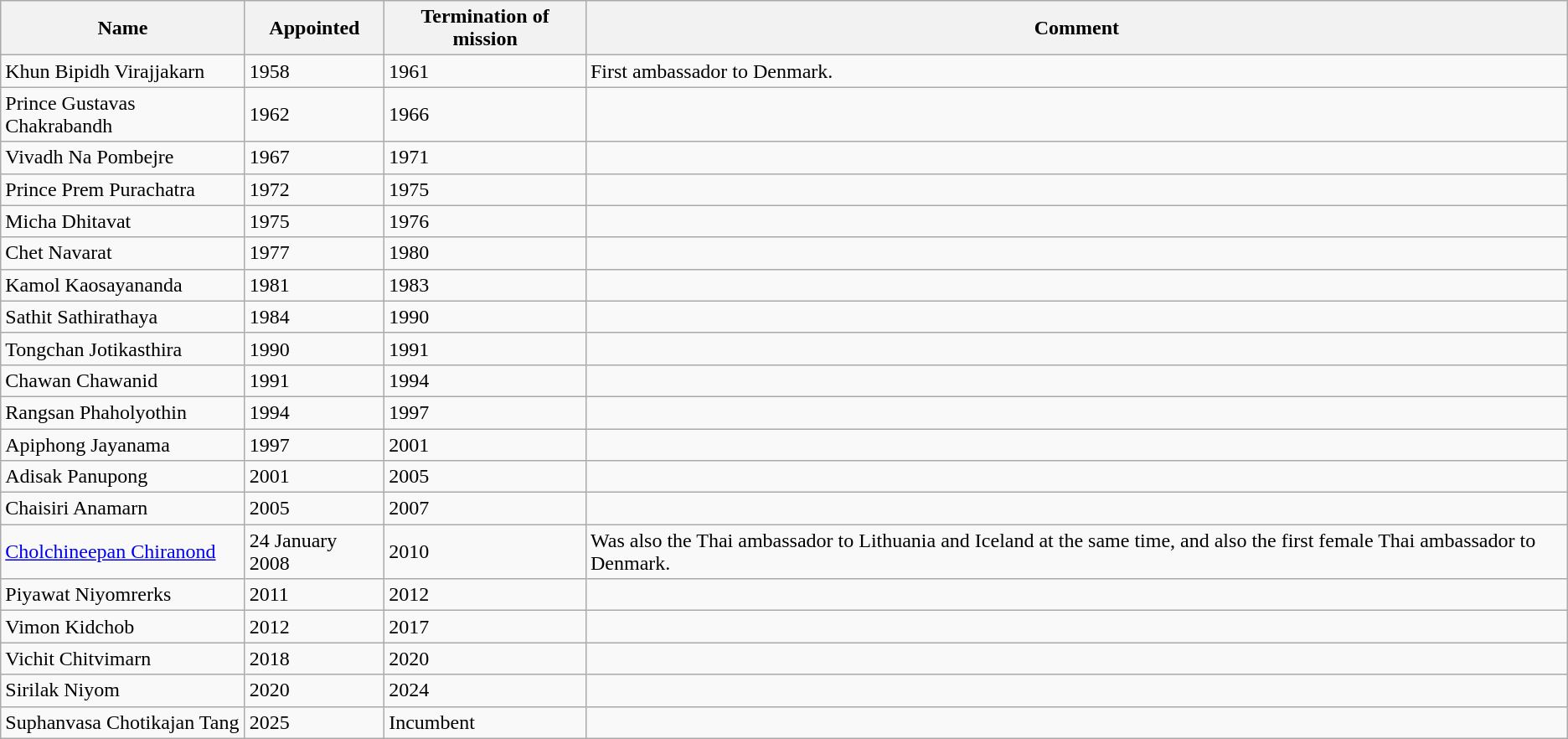<table class="wikitable">
<tr>
<th>Name</th>
<th>Appointed</th>
<th>Termination of mission</th>
<th>Comment</th>
</tr>
<tr>
<td>Khun Bipidh Virajjakarn</td>
<td>1958</td>
<td>1961</td>
<td>First ambassador to Denmark.</td>
</tr>
<tr>
<td>Prince Gustavas Chakrabandh</td>
<td>1962</td>
<td>1966</td>
<td></td>
</tr>
<tr>
<td>Vivadh Na Pombejre</td>
<td>1967</td>
<td>1971</td>
<td></td>
</tr>
<tr>
<td>Prince Prem Purachatra</td>
<td>1972</td>
<td>1975</td>
<td></td>
</tr>
<tr>
<td>Micha Dhitavat</td>
<td>1975</td>
<td>1976</td>
<td></td>
</tr>
<tr>
<td>Chet Navarat</td>
<td>1977</td>
<td>1980</td>
<td></td>
</tr>
<tr>
<td>Kamol Kaosayananda</td>
<td>1981</td>
<td>1983</td>
<td></td>
</tr>
<tr>
<td>Sathit Sathirathaya</td>
<td>1984</td>
<td>1990</td>
<td></td>
</tr>
<tr>
<td>Tongchan Jotikasthira</td>
<td>1990</td>
<td>1991</td>
<td></td>
</tr>
<tr>
<td>Chawan Chawanid</td>
<td>1991</td>
<td>1994</td>
<td></td>
</tr>
<tr>
<td>Rangsan Phaholyothin</td>
<td>1994</td>
<td>1997</td>
<td></td>
</tr>
<tr>
<td>Apiphong Jayanama</td>
<td>1997</td>
<td>2001</td>
<td></td>
</tr>
<tr>
<td>Adisak Panupong</td>
<td>2001</td>
<td>2005</td>
<td></td>
</tr>
<tr>
<td>Chaisiri Anamarn</td>
<td>2005</td>
<td>2007</td>
<td></td>
</tr>
<tr>
<td><a href='#'>Cholchineepan Chiranond</a></td>
<td>24 January 2008</td>
<td>2010</td>
<td>Was also the Thai ambassador to Lithuania and Iceland at the same time, and also the first female Thai ambassador to Denmark.</td>
</tr>
<tr>
<td>Piyawat Niyomrerks</td>
<td>2011</td>
<td>2012</td>
<td></td>
</tr>
<tr>
<td>Vimon Kidchob</td>
<td>2012</td>
<td>2017</td>
<td></td>
</tr>
<tr>
<td>Vichit Chitvimarn</td>
<td>2018</td>
<td>2020</td>
<td></td>
</tr>
<tr>
<td>Sirilak Niyom</td>
<td>2020</td>
<td>2024</td>
<td></td>
</tr>
<tr>
<td>Suphanvasa Chotikajan Tang</td>
<td>2025</td>
<td>Incumbent</td>
<td></td>
</tr>
</table>
